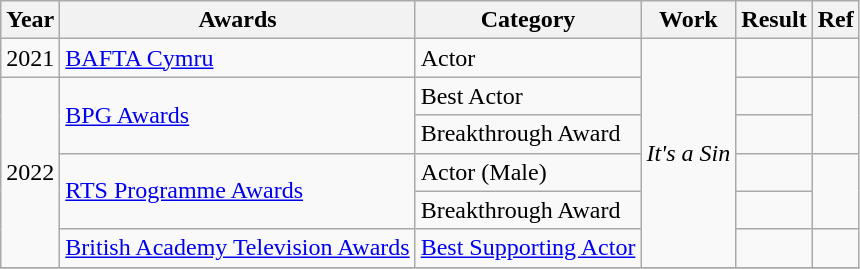<table class=wikitable>
<tr>
<th>Year</th>
<th>Awards</th>
<th>Category</th>
<th>Work</th>
<th>Result</th>
<th>Ref</th>
</tr>
<tr>
<td>2021</td>
<td><a href='#'>BAFTA Cymru</a></td>
<td>Actor</td>
<td rowspan="6"><em>It's a Sin</em></td>
<td></td>
<td></td>
</tr>
<tr>
<td rowspan="5">2022</td>
<td rowspan="2"><a href='#'>BPG Awards</a></td>
<td>Best Actor</td>
<td></td>
<td rowspan="2"></td>
</tr>
<tr>
<td>Breakthrough Award</td>
<td></td>
</tr>
<tr>
<td rowspan="2"><a href='#'>RTS Programme Awards</a></td>
<td>Actor (Male)</td>
<td></td>
<td rowspan="2"></td>
</tr>
<tr>
<td>Breakthrough Award</td>
<td></td>
</tr>
<tr>
<td><a href='#'>British Academy Television Awards</a></td>
<td><a href='#'>Best Supporting Actor</a></td>
<td></td>
<td></td>
</tr>
<tr>
</tr>
</table>
